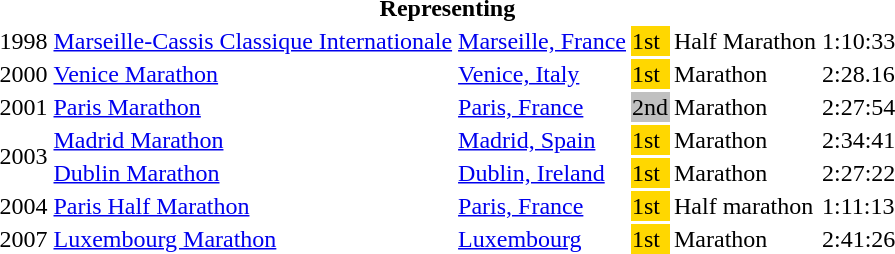<table>
<tr>
<th colspan="6">Representing </th>
</tr>
<tr>
<td>1998</td>
<td><a href='#'>Marseille-Cassis Classique Internationale</a></td>
<td><a href='#'>Marseille, France</a></td>
<td bgcolor="gold">1st</td>
<td>Half Marathon</td>
<td>1:10:33</td>
</tr>
<tr>
<td>2000</td>
<td><a href='#'>Venice Marathon</a></td>
<td><a href='#'>Venice, Italy</a></td>
<td bgcolor="gold">1st</td>
<td>Marathon</td>
<td>2:28.16</td>
</tr>
<tr>
<td>2001</td>
<td><a href='#'>Paris Marathon</a></td>
<td><a href='#'>Paris, France</a></td>
<td bgcolor="silver">2nd</td>
<td>Marathon</td>
<td>2:27:54</td>
</tr>
<tr>
<td rowspan=2>2003</td>
<td><a href='#'>Madrid Marathon</a></td>
<td><a href='#'>Madrid, Spain</a></td>
<td bgcolor="gold">1st</td>
<td>Marathon</td>
<td>2:34:41</td>
</tr>
<tr>
<td><a href='#'>Dublin Marathon</a></td>
<td><a href='#'>Dublin, Ireland</a></td>
<td bgcolor="gold">1st</td>
<td>Marathon</td>
<td>2:27:22 </td>
</tr>
<tr>
<td>2004</td>
<td><a href='#'>Paris Half Marathon</a></td>
<td><a href='#'>Paris, France</a></td>
<td bgcolor="gold">1st</td>
<td>Half marathon</td>
<td>1:11:13 </td>
</tr>
<tr>
<td>2007</td>
<td><a href='#'>Luxembourg Marathon</a></td>
<td><a href='#'>Luxembourg</a></td>
<td bgcolor="gold">1st</td>
<td>Marathon</td>
<td>2:41:26</td>
</tr>
</table>
